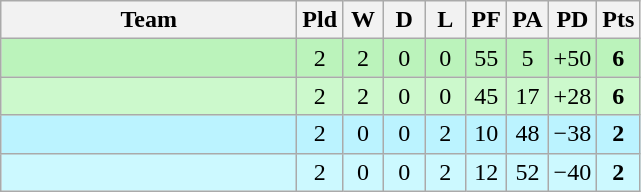<table class="wikitable" style="text-align:center;">
<tr>
<th width=190>Team</th>
<th width=20 abbr="Played">Pld</th>
<th width=20 abbr="Won">W</th>
<th width=20 abbr="Drawn">D</th>
<th width=20 abbr="Lost">L</th>
<th width=20 abbr="Points for">PF</th>
<th width=20 abbr="Points against">PA</th>
<th width=25 abbr="Points difference">PD</th>
<th width=20 abbr="Points">Pts</th>
</tr>
<tr bgcolor=BBF3BB>
<td align=left></td>
<td>2</td>
<td>2</td>
<td>0</td>
<td>0</td>
<td>55</td>
<td>5</td>
<td>+50</td>
<td><strong>6</strong></td>
</tr>
<tr bgcolor=CCF9CC>
<td align=left></td>
<td>2</td>
<td>2</td>
<td>0</td>
<td>0</td>
<td>45</td>
<td>17</td>
<td>+28</td>
<td><strong>6</strong></td>
</tr>
<tr bgcolor=BBF3FF>
<td align=left></td>
<td>2</td>
<td>0</td>
<td>0</td>
<td>2</td>
<td>10</td>
<td>48</td>
<td>−38</td>
<td><strong>2</strong></td>
</tr>
<tr bgcolor=CCF9FF>
<td align=left></td>
<td>2</td>
<td>0</td>
<td>0</td>
<td>2</td>
<td>12</td>
<td>52</td>
<td>−40</td>
<td><strong>2</strong></td>
</tr>
</table>
